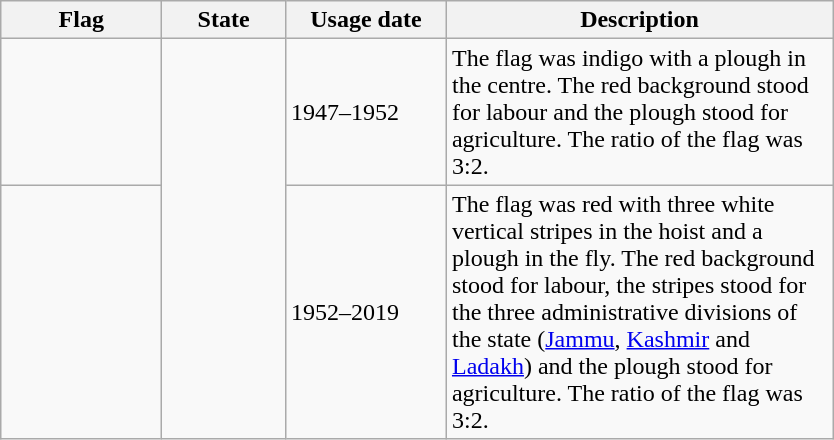<table class="wikitable sortable">
<tr>
<th class="unsortable" style="width:100px;">Flag</th>
<th class="unsortable" style="width:75px;">State</th>
<th style="width:100px;">Usage date</th>
<th class="unsortable" style="width:250px;">Description</th>
</tr>
<tr>
<td></td>
<td rowspan="2"></td>
<td>1947–1952</td>
<td>The flag was indigo with a plough in the centre. The red background stood for labour and the plough stood for agriculture. The ratio of the flag was 3:2.</td>
</tr>
<tr>
<td></td>
<td>1952–2019</td>
<td>The flag was red with three white vertical stripes in the hoist and a plough in the fly. The red background stood for labour, the stripes stood for the three administrative divisions of the state (<a href='#'>Jammu</a>, <a href='#'>Kashmir</a> and <a href='#'>Ladakh</a>) and the plough stood for agriculture. The ratio of the flag was 3:2.</td>
</tr>
</table>
